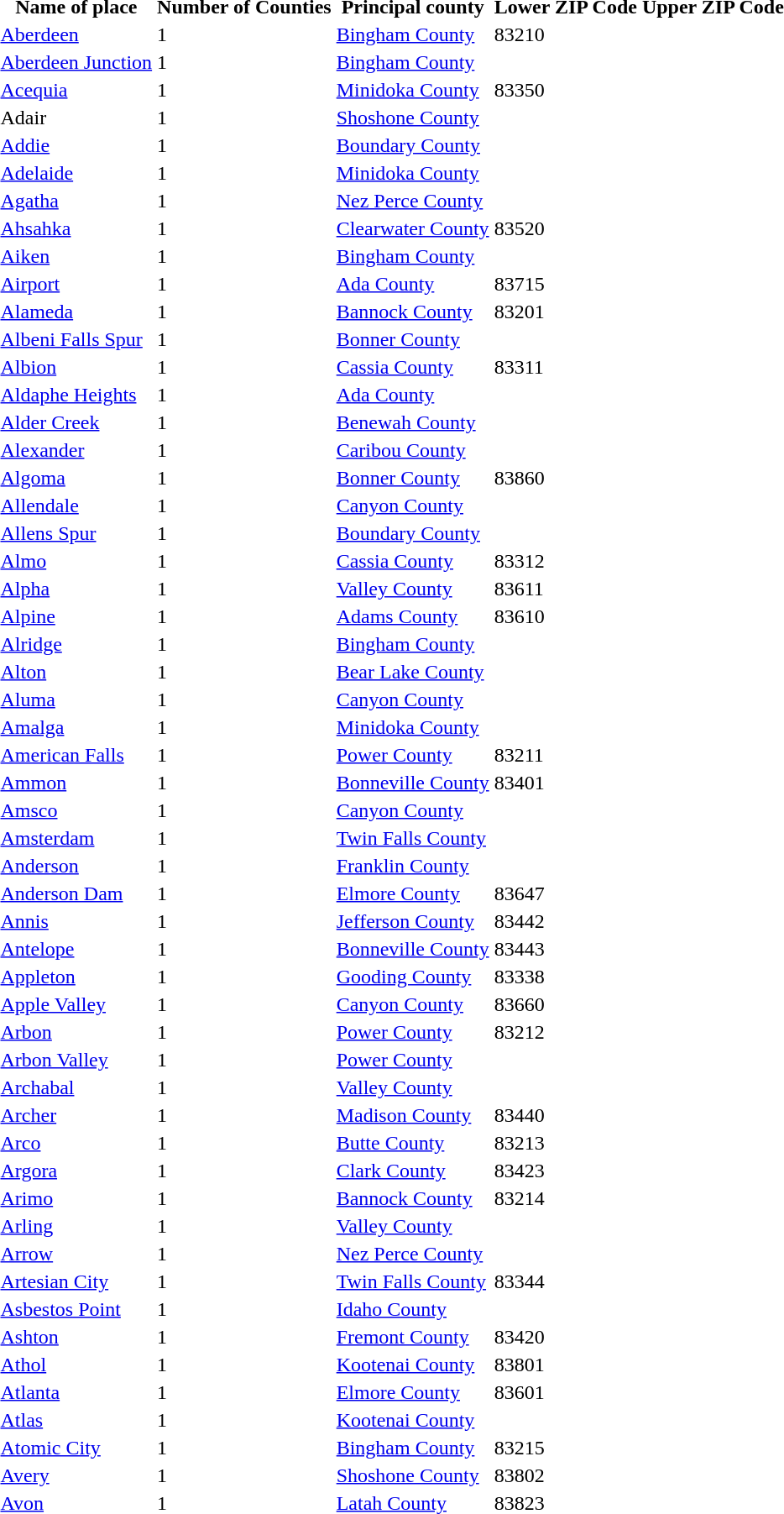<table>
<tr>
<th>Name of place</th>
<th>Number of Counties</th>
<th>Principal county</th>
<th>Lower ZIP Code</th>
<th>Upper ZIP Code</th>
</tr>
<tr --->
<td><a href='#'>Aberdeen</a></td>
<td>1</td>
<td><a href='#'>Bingham County</a></td>
<td>83210</td>
<td> </td>
</tr>
<tr --->
<td><a href='#'>Aberdeen Junction</a></td>
<td>1</td>
<td><a href='#'>Bingham County</a></td>
<td> </td>
<td> </td>
</tr>
<tr --->
<td><a href='#'>Acequia</a></td>
<td>1</td>
<td><a href='#'>Minidoka County</a></td>
<td>83350</td>
<td> </td>
</tr>
<tr --->
<td>Adair</td>
<td>1</td>
<td><a href='#'>Shoshone County</a></td>
<td> </td>
<td> </td>
</tr>
<tr --->
<td><a href='#'>Addie</a></td>
<td>1</td>
<td><a href='#'>Boundary County</a></td>
<td> </td>
<td> </td>
</tr>
<tr --->
<td><a href='#'>Adelaide</a></td>
<td>1</td>
<td><a href='#'>Minidoka County</a></td>
<td> </td>
<td> </td>
</tr>
<tr --->
<td><a href='#'>Agatha</a></td>
<td>1</td>
<td><a href='#'>Nez Perce County</a></td>
<td> </td>
<td> </td>
</tr>
<tr --->
<td><a href='#'>Ahsahka</a></td>
<td>1</td>
<td><a href='#'>Clearwater County</a></td>
<td>83520</td>
<td> </td>
</tr>
<tr --->
<td><a href='#'>Aiken</a></td>
<td>1</td>
<td><a href='#'>Bingham County</a></td>
<td> </td>
<td> </td>
</tr>
<tr --->
<td><a href='#'>Airport</a></td>
<td>1</td>
<td><a href='#'>Ada County</a></td>
<td>83715</td>
<td> </td>
</tr>
<tr --->
<td><a href='#'>Alameda</a></td>
<td>1</td>
<td><a href='#'>Bannock County</a></td>
<td>83201</td>
<td> </td>
</tr>
<tr --->
<td><a href='#'>Albeni Falls Spur</a></td>
<td>1</td>
<td><a href='#'>Bonner County</a></td>
<td> </td>
<td> </td>
</tr>
<tr --->
<td><a href='#'>Albion</a></td>
<td>1</td>
<td><a href='#'>Cassia County</a></td>
<td>83311</td>
<td> </td>
</tr>
<tr --->
<td><a href='#'>Aldaphe Heights</a></td>
<td>1</td>
<td><a href='#'>Ada County</a></td>
<td> </td>
<td> </td>
</tr>
<tr --->
<td><a href='#'>Alder Creek</a></td>
<td>1</td>
<td><a href='#'>Benewah County</a></td>
<td> </td>
<td> </td>
</tr>
<tr --->
<td><a href='#'>Alexander</a></td>
<td>1</td>
<td><a href='#'>Caribou County</a></td>
<td> </td>
<td> </td>
</tr>
<tr --->
<td><a href='#'>Algoma</a></td>
<td>1</td>
<td><a href='#'>Bonner County</a></td>
<td>83860</td>
<td> </td>
</tr>
<tr --->
<td><a href='#'>Allendale</a></td>
<td>1</td>
<td><a href='#'>Canyon County</a></td>
<td> </td>
<td> </td>
</tr>
<tr --->
<td><a href='#'>Allens Spur</a></td>
<td>1</td>
<td><a href='#'>Boundary County</a></td>
<td> </td>
<td> </td>
</tr>
<tr --->
<td><a href='#'>Almo</a></td>
<td>1</td>
<td><a href='#'>Cassia County</a></td>
<td>83312</td>
<td> </td>
</tr>
<tr --->
<td><a href='#'>Alpha</a></td>
<td>1</td>
<td><a href='#'>Valley County</a></td>
<td>83611</td>
<td> </td>
</tr>
<tr --->
<td><a href='#'>Alpine</a></td>
<td>1</td>
<td><a href='#'>Adams County</a></td>
<td>83610</td>
<td> </td>
</tr>
<tr --->
<td><a href='#'>Alridge</a></td>
<td>1</td>
<td><a href='#'>Bingham County</a></td>
<td> </td>
<td> </td>
</tr>
<tr --->
<td><a href='#'>Alton</a></td>
<td>1</td>
<td><a href='#'>Bear Lake County</a></td>
<td> </td>
<td> </td>
</tr>
<tr --->
<td><a href='#'>Aluma</a></td>
<td>1</td>
<td><a href='#'>Canyon County</a></td>
<td> </td>
<td> </td>
</tr>
<tr --->
<td><a href='#'>Amalga</a></td>
<td>1</td>
<td><a href='#'>Minidoka County</a></td>
<td> </td>
<td> </td>
</tr>
<tr --->
<td><a href='#'>American Falls</a></td>
<td>1</td>
<td><a href='#'>Power County</a></td>
<td>83211</td>
<td> </td>
</tr>
<tr --->
<td><a href='#'>Ammon</a></td>
<td>1</td>
<td><a href='#'>Bonneville County</a></td>
<td>83401</td>
<td> </td>
</tr>
<tr --->
<td><a href='#'>Amsco</a></td>
<td>1</td>
<td><a href='#'>Canyon County</a></td>
<td> </td>
<td> </td>
</tr>
<tr --->
<td><a href='#'>Amsterdam</a></td>
<td>1</td>
<td><a href='#'>Twin Falls County</a></td>
<td> </td>
<td> </td>
</tr>
<tr --->
<td><a href='#'>Anderson</a></td>
<td>1</td>
<td><a href='#'>Franklin County</a></td>
<td> </td>
<td> </td>
</tr>
<tr --->
<td><a href='#'>Anderson Dam</a></td>
<td>1</td>
<td><a href='#'>Elmore County</a></td>
<td>83647</td>
<td> </td>
</tr>
<tr --->
<td><a href='#'>Annis</a></td>
<td>1</td>
<td><a href='#'>Jefferson County</a></td>
<td>83442</td>
<td> </td>
</tr>
<tr --->
<td><a href='#'>Antelope</a></td>
<td>1</td>
<td><a href='#'>Bonneville County</a></td>
<td>83443</td>
<td> </td>
</tr>
<tr --->
<td><a href='#'>Appleton</a></td>
<td>1</td>
<td><a href='#'>Gooding County</a></td>
<td>83338</td>
<td> </td>
</tr>
<tr --->
<td><a href='#'>Apple Valley</a></td>
<td>1</td>
<td><a href='#'>Canyon County</a></td>
<td>83660</td>
<td> </td>
</tr>
<tr --->
<td><a href='#'>Arbon</a></td>
<td>1</td>
<td><a href='#'>Power County</a></td>
<td>83212</td>
<td> </td>
</tr>
<tr --->
<td><a href='#'>Arbon Valley</a></td>
<td>1</td>
<td><a href='#'>Power County</a></td>
<td> </td>
<td> </td>
</tr>
<tr --->
<td><a href='#'>Archabal</a></td>
<td>1</td>
<td><a href='#'>Valley County</a></td>
<td> </td>
<td> </td>
</tr>
<tr --->
<td><a href='#'>Archer</a></td>
<td>1</td>
<td><a href='#'>Madison County</a></td>
<td>83440</td>
<td> </td>
</tr>
<tr --->
<td><a href='#'>Arco</a></td>
<td>1</td>
<td><a href='#'>Butte County</a></td>
<td>83213</td>
<td> </td>
</tr>
<tr --->
<td><a href='#'>Argora</a></td>
<td>1</td>
<td><a href='#'>Clark County</a></td>
<td>83423</td>
<td> </td>
</tr>
<tr --->
<td><a href='#'>Arimo</a></td>
<td>1</td>
<td><a href='#'>Bannock County</a></td>
<td>83214</td>
<td> </td>
</tr>
<tr --->
<td><a href='#'>Arling</a></td>
<td>1</td>
<td><a href='#'>Valley County</a></td>
<td> </td>
<td> </td>
</tr>
<tr --->
<td><a href='#'>Arrow</a></td>
<td>1</td>
<td><a href='#'>Nez Perce County</a></td>
<td> </td>
<td> </td>
</tr>
<tr --->
<td><a href='#'>Artesian City</a></td>
<td>1</td>
<td><a href='#'>Twin Falls County</a></td>
<td>83344</td>
<td> </td>
</tr>
<tr --->
<td><a href='#'>Asbestos Point</a></td>
<td>1</td>
<td><a href='#'>Idaho County</a></td>
<td> </td>
<td> </td>
</tr>
<tr --->
<td><a href='#'>Ashton</a></td>
<td>1</td>
<td><a href='#'>Fremont County</a></td>
<td>83420</td>
<td> </td>
</tr>
<tr --->
<td><a href='#'>Athol</a></td>
<td>1</td>
<td><a href='#'>Kootenai County</a></td>
<td>83801</td>
<td> </td>
</tr>
<tr --->
<td><a href='#'>Atlanta</a></td>
<td>1</td>
<td><a href='#'>Elmore County</a></td>
<td>83601</td>
<td> </td>
</tr>
<tr --->
<td><a href='#'>Atlas</a></td>
<td>1</td>
<td><a href='#'>Kootenai County</a></td>
<td> </td>
<td> </td>
</tr>
<tr --->
<td><a href='#'>Atomic City</a></td>
<td>1</td>
<td><a href='#'>Bingham County</a></td>
<td>83215</td>
<td> </td>
</tr>
<tr --->
<td><a href='#'>Avery</a></td>
<td>1</td>
<td><a href='#'>Shoshone County</a></td>
<td>83802</td>
<td> </td>
</tr>
<tr --->
<td><a href='#'>Avon</a></td>
<td>1</td>
<td><a href='#'>Latah County</a></td>
<td>83823</td>
<td> </td>
</tr>
<tr --->
</tr>
</table>
